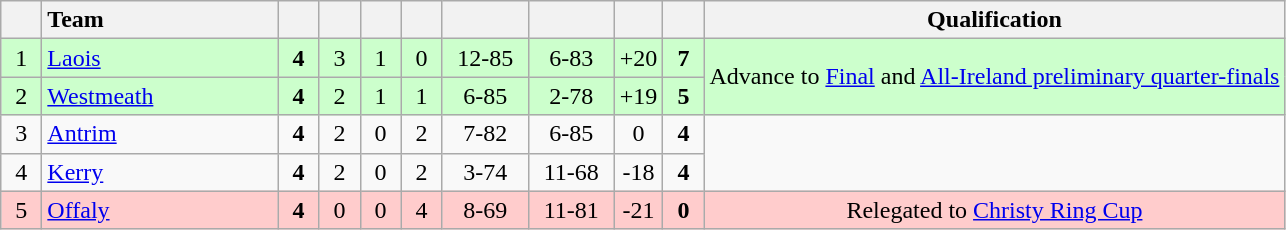<table class="wikitable" style="text-align:center">
<tr>
<th width=20></th>
<th width=150 style="text-align:left;">Team</th>
<th width=20></th>
<th width=20></th>
<th width=20></th>
<th width=20></th>
<th width=50></th>
<th width=50></th>
<th width=20></th>
<th width=20></th>
<th>Qualification</th>
</tr>
<tr style="background:#ccffcc">
<td>1</td>
<td align=left> <a href='#'>Laois</a></td>
<td><strong>4</strong></td>
<td>3</td>
<td>1</td>
<td>0</td>
<td>12-85</td>
<td>6-83</td>
<td>+20</td>
<td><strong>7</strong></td>
<td rowspan="2">Advance to <a href='#'>Final</a> and <a href='#'>All-Ireland preliminary quarter-finals</a></td>
</tr>
<tr style="background:#ccffcc">
<td>2</td>
<td align=left> <a href='#'>Westmeath</a></td>
<td><strong>4</strong></td>
<td>2</td>
<td>1</td>
<td>1</td>
<td>6-85</td>
<td>2-78</td>
<td>+19</td>
<td><strong>5</strong></td>
</tr>
<tr>
<td>3</td>
<td align=left> <a href='#'>Antrim</a></td>
<td><strong>4</strong></td>
<td>2</td>
<td>0</td>
<td>2</td>
<td>7-82</td>
<td>6-85</td>
<td>0</td>
<td><strong>4</strong></td>
<td rowspan="2"></td>
</tr>
<tr>
<td>4</td>
<td align=left> <a href='#'>Kerry</a></td>
<td><strong>4</strong></td>
<td>2</td>
<td>0</td>
<td>2</td>
<td>3-74</td>
<td>11-68</td>
<td>-18</td>
<td><strong>4</strong></td>
</tr>
<tr style="background:#ffcccc">
<td>5</td>
<td align=left> <a href='#'>Offaly</a></td>
<td><strong>4</strong></td>
<td>0</td>
<td>0</td>
<td>4</td>
<td>8-69</td>
<td>11-81</td>
<td>-21</td>
<td><strong>0</strong></td>
<td>Relegated to <a href='#'>Christy Ring Cup</a></td>
</tr>
</table>
